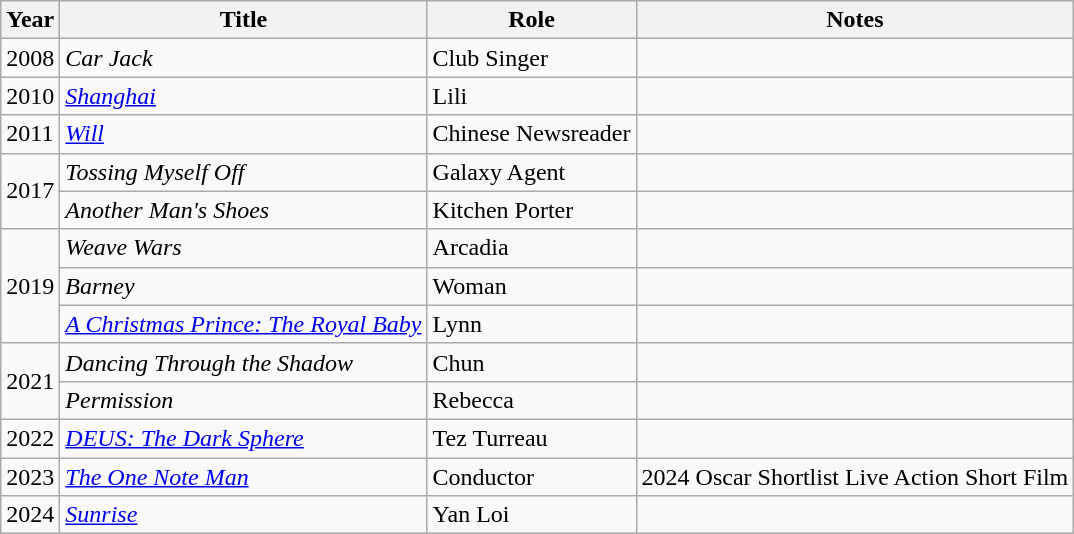<table class="wikitable sortable">
<tr>
<th>Year</th>
<th>Title</th>
<th>Role</th>
<th>Notes</th>
</tr>
<tr>
<td>2008</td>
<td><em>Car Jack</em></td>
<td>Club Singer</td>
<td></td>
</tr>
<tr>
<td>2010</td>
<td><em><a href='#'>Shanghai</a></em></td>
<td>Lili</td>
<td></td>
</tr>
<tr>
<td>2011</td>
<td><em><a href='#'>Will</a></em></td>
<td>Chinese Newsreader</td>
<td></td>
</tr>
<tr>
<td rowspan="2">2017</td>
<td><em>Tossing Myself Off</em></td>
<td>Galaxy Agent</td>
<td></td>
</tr>
<tr>
<td><em>Another Man's Shoes</em></td>
<td>Kitchen Porter</td>
<td></td>
</tr>
<tr>
<td rowspan="3">2019</td>
<td><em>Weave Wars</em></td>
<td>Arcadia</td>
<td></td>
</tr>
<tr>
<td><em>Barney</em></td>
<td>Woman</td>
<td></td>
</tr>
<tr>
<td><em><a href='#'>A Christmas Prince: The Royal Baby</a></em></td>
<td>Lynn</td>
<td></td>
</tr>
<tr>
<td rowspan="2">2021</td>
<td><em>Dancing Through the Shadow</em></td>
<td>Chun</td>
<td></td>
</tr>
<tr>
<td><em>Permission</em></td>
<td>Rebecca</td>
<td></td>
</tr>
<tr>
<td>2022</td>
<td><em><a href='#'>DEUS: The Dark Sphere</a></em></td>
<td>Tez Turreau</td>
<td></td>
</tr>
<tr>
<td>2023</td>
<td><em><a href='#'>The One Note Man</a></em></td>
<td>Conductor</td>
<td>2024 Oscar Shortlist Live Action Short Film</td>
</tr>
<tr>
<td>2024</td>
<td><em><a href='#'>Sunrise</a></em></td>
<td>Yan Loi</td>
<td></td>
</tr>
</table>
